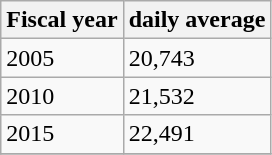<table class="wikitable">
<tr>
<th>Fiscal year</th>
<th>daily average</th>
</tr>
<tr>
<td>2005</td>
<td>20,743</td>
</tr>
<tr>
<td>2010</td>
<td>21,532</td>
</tr>
<tr>
<td>2015</td>
<td>22,491</td>
</tr>
<tr>
</tr>
</table>
